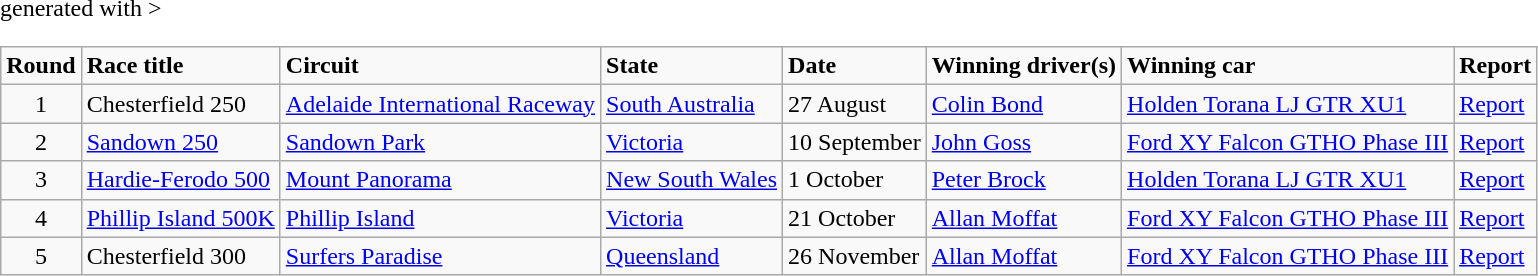<table class="wikitable" <hiddentext>generated with >
<tr style="font-weight:bold">
<td height="14" align="center">Round</td>
<td>Race title</td>
<td>Circuit</td>
<td>State</td>
<td>Date</td>
<td>Winning driver(s)</td>
<td>Winning car</td>
<td>Report</td>
</tr>
<tr>
<td height="14" align="center">1</td>
<td>Chesterfield 250</td>
<td><a href='#'>Adelaide International Raceway</a></td>
<td><a href='#'>South Australia</a></td>
<td>27 August</td>
<td> <a href='#'>Colin Bond</a></td>
<td><a href='#'>Holden Torana LJ GTR XU1</a></td>
<td><a href='#'>Report</a></td>
</tr>
<tr>
<td height="14" align="center">2</td>
<td><a href='#'>Sandown 250</a></td>
<td><a href='#'>Sandown Park</a></td>
<td><a href='#'>Victoria</a></td>
<td>10 September</td>
<td> <a href='#'>John Goss</a></td>
<td><a href='#'>Ford XY Falcon GTHO Phase III</a></td>
<td><a href='#'>Report</a></td>
</tr>
<tr>
<td height="14" align="center">3</td>
<td><a href='#'>Hardie-Ferodo 500</a></td>
<td><a href='#'>Mount Panorama</a></td>
<td><a href='#'>New South Wales</a></td>
<td>1 October</td>
<td> <a href='#'>Peter Brock</a></td>
<td><a href='#'>Holden Torana LJ GTR XU1</a></td>
<td><a href='#'>Report</a></td>
</tr>
<tr>
<td height="14" align="center">4</td>
<td><a href='#'>Phillip Island 500K</a></td>
<td><a href='#'>Phillip Island</a></td>
<td><a href='#'>Victoria</a></td>
<td>21 October</td>
<td> <a href='#'>Allan Moffat</a></td>
<td><a href='#'>Ford XY Falcon GTHO Phase III</a></td>
<td><a href='#'>Report</a></td>
</tr>
<tr>
<td height="14" align="center">5</td>
<td>Chesterfield 300</td>
<td><a href='#'>Surfers Paradise</a></td>
<td><a href='#'>Queensland</a></td>
<td>26 November</td>
<td> <a href='#'>Allan Moffat</a></td>
<td><a href='#'>Ford XY Falcon GTHO Phase III</a></td>
<td><a href='#'>Report</a></td>
</tr>
</table>
